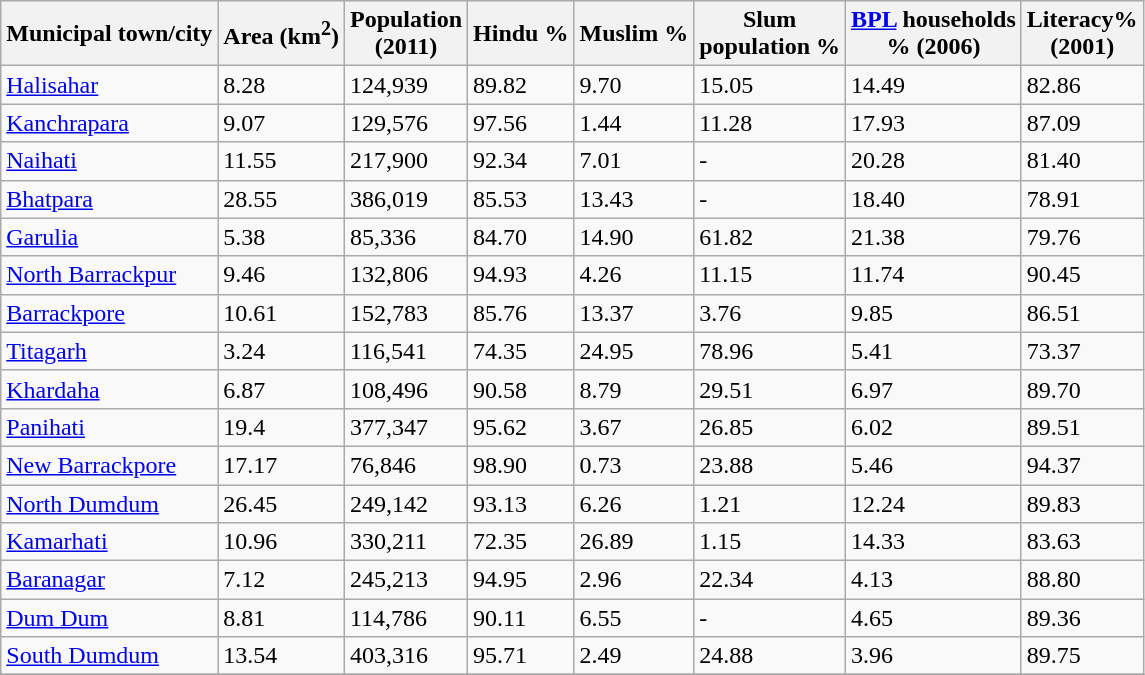<table class="wikitable sortable">
<tr>
<th>Municipal town/city</th>
<th>Area (km<sup>2</sup>)</th>
<th>Population<br>(2011)</th>
<th>Hindu %</th>
<th>Muslim %</th>
<th>Slum<br> population %</th>
<th><a href='#'>BPL</a> households<br> % (2006)</th>
<th>Literacy%<br> (2001)</th>
</tr>
<tr>
<td><a href='#'>Halisahar</a></td>
<td>8.28</td>
<td>124,939</td>
<td>89.82</td>
<td>9.70</td>
<td>15.05</td>
<td>14.49</td>
<td>82.86</td>
</tr>
<tr>
<td><a href='#'>Kanchrapara</a></td>
<td>9.07</td>
<td>129,576</td>
<td>97.56</td>
<td>1.44</td>
<td>11.28</td>
<td>17.93</td>
<td>87.09</td>
</tr>
<tr>
<td><a href='#'>Naihati</a></td>
<td>11.55</td>
<td>217,900</td>
<td>92.34</td>
<td>7.01</td>
<td>-</td>
<td>20.28</td>
<td>81.40</td>
</tr>
<tr>
<td><a href='#'>Bhatpara</a></td>
<td>28.55</td>
<td>386,019</td>
<td>85.53</td>
<td>13.43</td>
<td>-</td>
<td>18.40</td>
<td>78.91</td>
</tr>
<tr>
<td><a href='#'>Garulia</a></td>
<td>5.38</td>
<td>85,336</td>
<td>84.70</td>
<td>14.90</td>
<td>61.82</td>
<td>21.38</td>
<td>79.76</td>
</tr>
<tr>
<td><a href='#'>North Barrackpur</a></td>
<td>9.46</td>
<td>132,806</td>
<td>94.93</td>
<td>4.26</td>
<td>11.15</td>
<td>11.74</td>
<td>90.45</td>
</tr>
<tr>
<td><a href='#'>Barrackpore</a></td>
<td>10.61</td>
<td>152,783</td>
<td>85.76</td>
<td>13.37</td>
<td>3.76</td>
<td>9.85</td>
<td>86.51</td>
</tr>
<tr>
<td><a href='#'>Titagarh</a></td>
<td>3.24</td>
<td>116,541</td>
<td>74.35</td>
<td>24.95</td>
<td>78.96</td>
<td>5.41</td>
<td>73.37</td>
</tr>
<tr>
<td><a href='#'>Khardaha</a></td>
<td>6.87</td>
<td>108,496</td>
<td>90.58</td>
<td>8.79</td>
<td>29.51</td>
<td>6.97</td>
<td>89.70</td>
</tr>
<tr>
<td><a href='#'>Panihati</a></td>
<td>19.4</td>
<td>377,347</td>
<td>95.62</td>
<td>3.67</td>
<td>26.85</td>
<td>6.02</td>
<td>89.51</td>
</tr>
<tr>
<td><a href='#'>New Barrackpore</a></td>
<td>17.17</td>
<td>76,846</td>
<td>98.90</td>
<td>0.73</td>
<td>23.88</td>
<td>5.46</td>
<td>94.37</td>
</tr>
<tr>
<td><a href='#'>North Dumdum</a></td>
<td>26.45</td>
<td>249,142</td>
<td>93.13</td>
<td>6.26</td>
<td>1.21</td>
<td>12.24</td>
<td>89.83</td>
</tr>
<tr>
<td><a href='#'>Kamarhati</a></td>
<td>10.96</td>
<td>330,211</td>
<td>72.35</td>
<td>26.89</td>
<td>1.15</td>
<td>14.33</td>
<td>83.63</td>
</tr>
<tr>
<td><a href='#'>Baranagar</a></td>
<td>7.12</td>
<td>245,213</td>
<td>94.95</td>
<td>2.96</td>
<td>22.34</td>
<td>4.13</td>
<td>88.80</td>
</tr>
<tr>
<td><a href='#'>Dum Dum</a></td>
<td>8.81</td>
<td>114,786</td>
<td>90.11</td>
<td>6.55</td>
<td>-</td>
<td>4.65</td>
<td>89.36</td>
</tr>
<tr>
<td><a href='#'>South Dumdum</a></td>
<td>13.54</td>
<td>403,316</td>
<td>95.71</td>
<td>2.49</td>
<td>24.88</td>
<td>3.96</td>
<td>89.75</td>
</tr>
<tr>
</tr>
</table>
